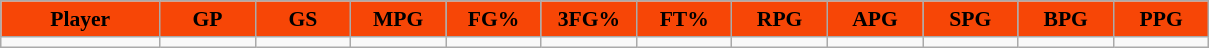<table class="wikitable sortable" style="font-size: 90%">
<tr>
<th style="background:#F74606;" width="10%">Player</th>
<th style="background:#F74606;" width="6%">GP</th>
<th style="background:#F74606;" width="6%">GS</th>
<th style="background:#F74606;" width="6%">MPG</th>
<th style="background:#F74606;" width="6%">FG%</th>
<th style="background:#F74606;" width="6%">3FG%</th>
<th style="background:#F74606;" width="6%">FT%</th>
<th style="background:#F74606;" width="6%">RPG</th>
<th style="background:#F74606;" width="6%">APG</th>
<th style="background:#F74606;" width="6%">SPG</th>
<th style="background:#F74606;" width="6%">BPG</th>
<th style="background:#F74606;" width="6%">PPG</th>
</tr>
<tr>
<td></td>
<td></td>
<td></td>
<td></td>
<td></td>
<td></td>
<td></td>
<td></td>
<td></td>
<td></td>
<td></td>
<td></td>
</tr>
</table>
